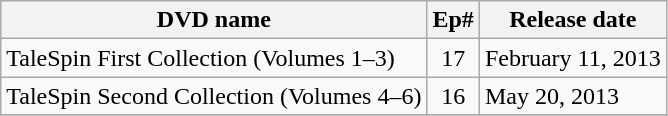<table class="wikitable">
<tr>
<th>DVD name</th>
<th>Ep#</th>
<th>Release date</th>
</tr>
<tr>
<td>TaleSpin First Collection (Volumes 1–3)</td>
<td style="text-align:center;">17</td>
<td>February 11, 2013</td>
</tr>
<tr>
<td>TaleSpin Second Collection (Volumes 4–6)</td>
<td style="text-align:center;">16</td>
<td>May 20, 2013</td>
</tr>
<tr>
</tr>
</table>
